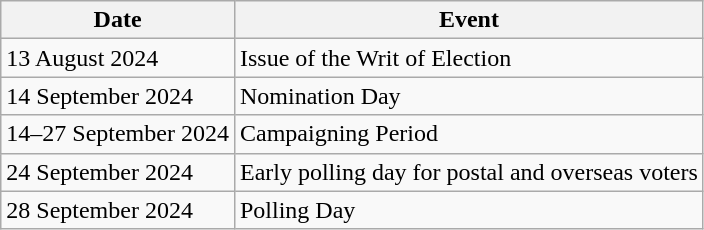<table class="wikitable">
<tr>
<th>Date</th>
<th>Event</th>
</tr>
<tr>
<td>13 August 2024</td>
<td>Issue of the Writ of Election</td>
</tr>
<tr>
<td>14 September 2024</td>
<td>Nomination Day</td>
</tr>
<tr>
<td>14–27 September 2024</td>
<td>Campaigning Period</td>
</tr>
<tr>
<td>24 September 2024</td>
<td>Early polling day for postal and overseas voters</td>
</tr>
<tr>
<td>28 September 2024</td>
<td>Polling Day</td>
</tr>
</table>
